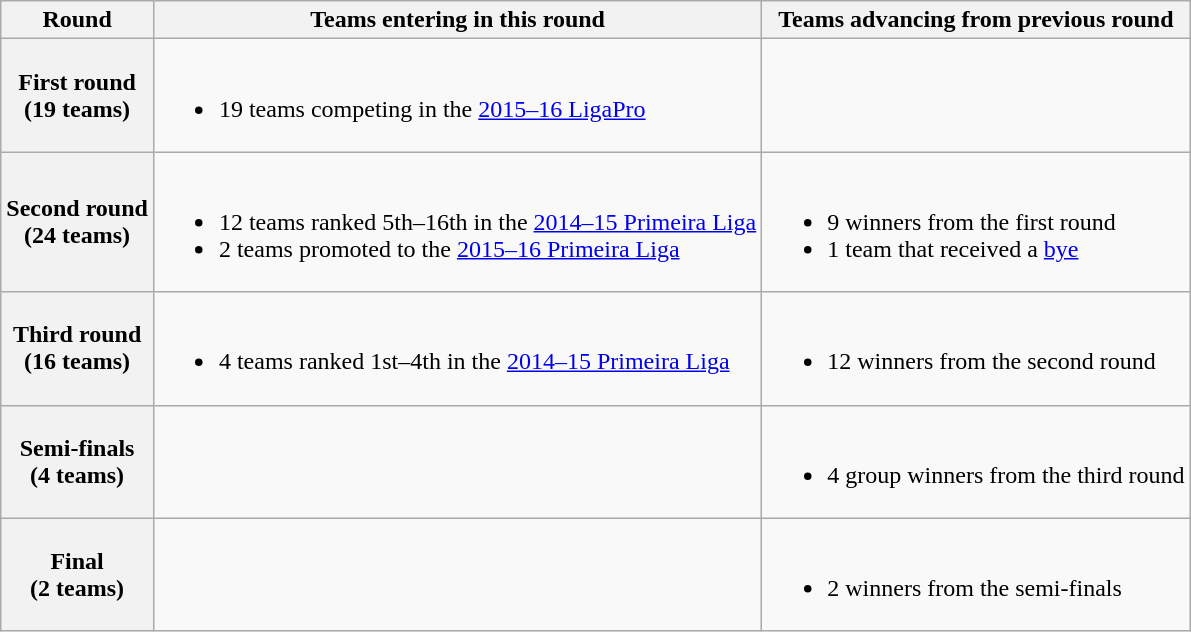<table class="wikitable">
<tr>
<th>Round</th>
<th>Teams entering in this round</th>
<th>Teams advancing from previous round</th>
</tr>
<tr>
<th>First round<br>(19 teams)</th>
<td><br><ul><li>19 teams competing in the <a href='#'>2015–16 LigaPro</a></li></ul></td>
<td></td>
</tr>
<tr>
<th>Second round<br>(24 teams)</th>
<td><br><ul><li>12 teams ranked 5th–16th in the <a href='#'>2014–15 Primeira Liga</a></li><li>2 teams promoted to the <a href='#'>2015–16 Primeira Liga</a></li></ul></td>
<td><br><ul><li>9 winners from the first round</li><li>1 team that received a <a href='#'>bye</a></li></ul></td>
</tr>
<tr>
<th>Third round<br>(16 teams)</th>
<td><br><ul><li>4 teams ranked 1st–4th in the <a href='#'>2014–15 Primeira Liga</a></li></ul></td>
<td><br><ul><li>12 winners from the second round</li></ul></td>
</tr>
<tr>
<th>Semi-finals<br>(4 teams)</th>
<td></td>
<td><br><ul><li>4 group winners from the third round</li></ul></td>
</tr>
<tr>
<th>Final<br>(2 teams)</th>
<td></td>
<td><br><ul><li>2 winners from the semi-finals</li></ul></td>
</tr>
</table>
